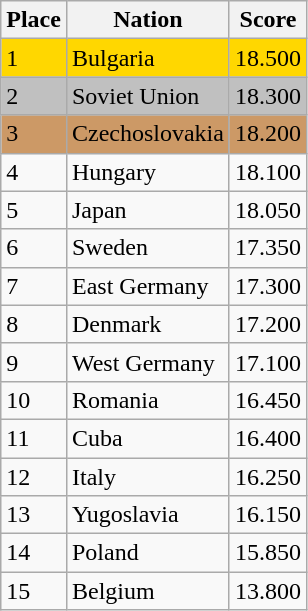<table class="wikitable">
<tr>
<th>Place</th>
<th>Nation</th>
<th>Score</th>
</tr>
<tr bgcolor=gold>
<td>1</td>
<td> Bulgaria</td>
<td>18.500</td>
</tr>
<tr bgcolor=silver>
<td>2</td>
<td> Soviet Union</td>
<td>18.300</td>
</tr>
<tr bgcolor=cc9966>
<td>3</td>
<td> Czechoslovakia</td>
<td>18.200</td>
</tr>
<tr>
<td>4</td>
<td> Hungary</td>
<td>18.100</td>
</tr>
<tr>
<td>5</td>
<td> Japan</td>
<td>18.050</td>
</tr>
<tr>
<td>6</td>
<td> Sweden</td>
<td>17.350</td>
</tr>
<tr>
<td>7</td>
<td> East Germany</td>
<td>17.300</td>
</tr>
<tr>
<td>8</td>
<td> Denmark</td>
<td>17.200</td>
</tr>
<tr>
<td>9</td>
<td> West Germany</td>
<td>17.100</td>
</tr>
<tr>
<td>10</td>
<td> Romania</td>
<td>16.450</td>
</tr>
<tr>
<td>11</td>
<td> Cuba</td>
<td>16.400</td>
</tr>
<tr>
<td>12</td>
<td> Italy</td>
<td>16.250</td>
</tr>
<tr>
<td>13</td>
<td> Yugoslavia</td>
<td>16.150</td>
</tr>
<tr>
<td>14</td>
<td> Poland</td>
<td>15.850</td>
</tr>
<tr>
<td>15</td>
<td> Belgium</td>
<td>13.800</td>
</tr>
</table>
